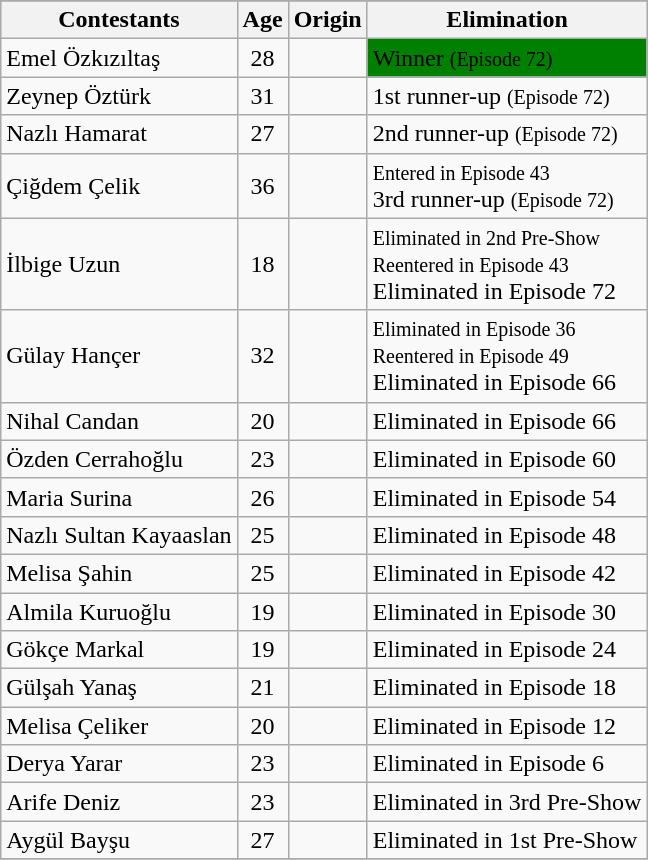<table class="wikitable">
<tr style="background-color:#ADD8E6">
</tr>
<tr style="background-color:#FFCCFF">
<th>Contestants</th>
<th>Age</th>
<th>Origin</th>
<th>Elimination</th>
</tr>
<tr>
<td>Emel Özkızıltaş</td>
<td style="text-align:center">28</td>
<td></td>
<td style="background:green;">Winner <small>(Episode 72)</small><br></td>
</tr>
<tr>
<td>Zeynep Öztürk</td>
<td style="text-align:center">31</td>
<td></td>
<td>1st runner-up <small>(Episode 72)</small><br></td>
</tr>
<tr>
<td>Nazlı Hamarat</td>
<td style="text-align:center">27</td>
<td></td>
<td>2nd runner-up <small>(Episode 72)</small><br></td>
</tr>
<tr>
<td>Çiğdem Çelik</td>
<td style="text-align:center">36</td>
<td></td>
<td><small>Entered in Episode 43</small><br> 3rd runner-up <small>(Episode 72)</small><br></td>
</tr>
<tr>
<td>İlbige Uzun</td>
<td style="text-align:center">18</td>
<td></td>
<td><small>Eliminated in 2nd Pre-Show</small><br> <small>Reentered in Episode 43</small><br> Eliminated in Episode 72</td>
</tr>
<tr>
<td>Gülay Hançer</td>
<td style="text-align:center">32</td>
<td></td>
<td><small>Eliminated in Episode 36 </small><br> <small>Reentered in Episode 49</small><br> Eliminated in Episode 66</td>
</tr>
<tr>
<td>Nihal Candan</td>
<td style="text-align:center">20</td>
<td></td>
<td>Eliminated in Episode 66</td>
</tr>
<tr>
<td>Özden Cerrahoğlu</td>
<td style="text-align:center">23</td>
<td></td>
<td>Eliminated in Episode 60</td>
</tr>
<tr>
<td>Maria Surina</td>
<td style="text-align:center">26</td>
<td></td>
<td>Eliminated in Episode 54</td>
</tr>
<tr>
<td>Nazlı Sultan Kayaaslan</td>
<td style="text-align:center">25</td>
<td></td>
<td>Eliminated in Episode 48</td>
</tr>
<tr>
<td>Melisa Şahin</td>
<td style="text-align:center">25</td>
<td></td>
<td>Eliminated in Episode 42</td>
</tr>
<tr>
<td>Almila Kuruoğlu</td>
<td style="text-align:center">19</td>
<td></td>
<td>Eliminated in Episode 30</td>
</tr>
<tr>
<td>Gökçe Markal</td>
<td style="text-align:center">19</td>
<td></td>
<td>Eliminated in Episode 24</td>
</tr>
<tr>
<td>Gülşah Yanaş</td>
<td style="text-align:center">21</td>
<td></td>
<td>Eliminated in Episode 18</td>
</tr>
<tr>
<td>Melisa Çeliker</td>
<td style="text-align:center">20</td>
<td></td>
<td>Eliminated in Episode 12</td>
</tr>
<tr>
<td>Derya Yarar</td>
<td style="text-align:center">23</td>
<td></td>
<td>Eliminated in Episode 6</td>
</tr>
<tr>
<td>Arife Deniz</td>
<td style="text-align:center">23</td>
<td></td>
<td>Eliminated in 3rd Pre-Show</td>
</tr>
<tr>
<td>Aygül Bayşu</td>
<td style="text-align:center">27</td>
<td></td>
<td>Eliminated in 1st Pre-Show</td>
</tr>
<tr>
</tr>
</table>
